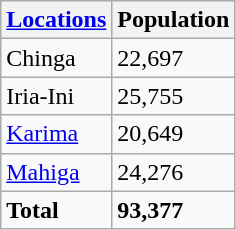<table class="wikitable">
<tr>
<th><a href='#'>Locations</a></th>
<th>Population</th>
</tr>
<tr>
<td>Chinga</td>
<td>22,697</td>
</tr>
<tr>
<td>Iria-Ini</td>
<td>25,755</td>
</tr>
<tr>
<td><a href='#'>Karima</a></td>
<td>20,649</td>
</tr>
<tr>
<td><a href='#'>Mahiga</a></td>
<td>24,276</td>
</tr>
<tr>
<td><strong>Total</strong></td>
<td><strong>93,377</strong></td>
</tr>
</table>
